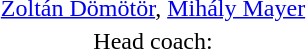<table style="text-align: center; margin-top: 2em; margin-left: auto; margin-right: auto">
<tr>
<td><a href='#'>Zoltán Dömötör</a>, <a href='#'>Mihály Mayer</a></td>
</tr>
<tr>
<td>Head coach:</td>
</tr>
</table>
